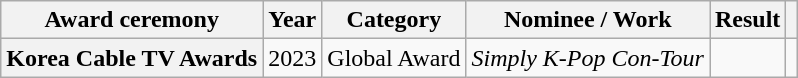<table class="wikitable plainrowheaders sortable">
<tr>
<th scope="col">Award ceremony</th>
<th scope="col">Year</th>
<th scope="col">Category</th>
<th scope="col">Nominee / Work</th>
<th scope="col">Result</th>
<th scope="col" class="unsortable"></th>
</tr>
<tr>
<th scope="row">Korea Cable TV Awards</th>
<td>2023</td>
<td>Global Award</td>
<td><em>Simply K-Pop Con-Tour</em></td>
<td></td>
<td></td>
</tr>
</table>
